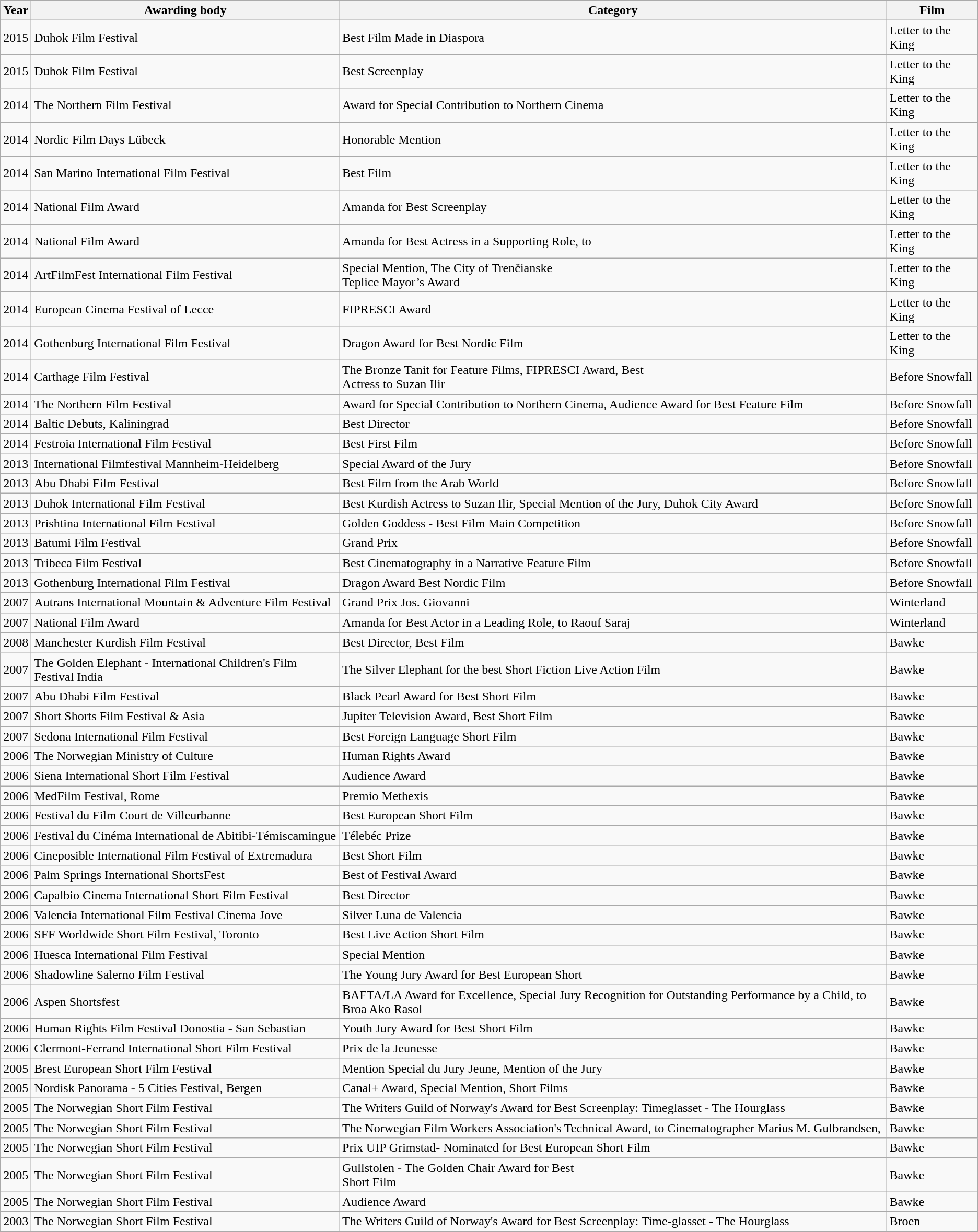<table class="wikitable">
<tr>
<th>Year</th>
<th>Awarding body</th>
<th>Category</th>
<th>Film</th>
</tr>
<tr>
<td>2015</td>
<td>Duhok Film Festival</td>
<td>Best Film Made in Diaspora</td>
<td>Letter to the King</td>
</tr>
<tr>
<td>2015</td>
<td>Duhok Film Festival</td>
<td>Best Screenplay</td>
<td>Letter to the King</td>
</tr>
<tr>
<td>2014</td>
<td>The Northern Film Festival</td>
<td>Award for Special Contribution to Northern Cinema</td>
<td>Letter to the King</td>
</tr>
<tr>
<td>2014</td>
<td>Nordic Film Days Lübeck</td>
<td>Honorable Mention</td>
<td>Letter to the King</td>
</tr>
<tr>
<td>2014</td>
<td>San Marino International Film Festival</td>
<td>Best Film</td>
<td>Letter to the King</td>
</tr>
<tr>
<td>2014</td>
<td>National Film Award</td>
<td>Amanda for Best Screenplay</td>
<td>Letter to the King</td>
</tr>
<tr>
<td>2014</td>
<td>National Film Award</td>
<td>Amanda for Best Actress in a Supporting Role, to </td>
<td>Letter to the King</td>
</tr>
<tr>
<td>2014</td>
<td>ArtFilmFest International Film Festival</td>
<td>Special Mention, The City of Trenčianske<br>Teplice Mayor’s Award</td>
<td>Letter to the King</td>
</tr>
<tr>
<td>2014</td>
<td>European Cinema Festival of Lecce</td>
<td>FIPRESCI Award</td>
<td>Letter to the King</td>
</tr>
<tr>
<td>2014</td>
<td>Gothenburg International Film Festival</td>
<td>Dragon Award for Best Nordic Film</td>
<td>Letter to the King</td>
</tr>
<tr>
<td>2014</td>
<td>Carthage Film Festival</td>
<td>The Bronze Tanit for Feature Films, FIPRESCI Award, Best<br>Actress to Suzan Ilir</td>
<td>Before Snowfall</td>
</tr>
<tr>
<td>2014</td>
<td>The Northern Film Festival</td>
<td>Award for Special Contribution to Northern Cinema, Audience Award for Best Feature Film</td>
<td>Before Snowfall</td>
</tr>
<tr>
<td>2014</td>
<td>Baltic Debuts, Kaliningrad</td>
<td>Best Director</td>
<td>Before Snowfall</td>
</tr>
<tr>
<td>2014</td>
<td>Festroia International Film Festival</td>
<td>Best First Film</td>
<td>Before Snowfall</td>
</tr>
<tr>
<td>2013</td>
<td>International Filmfestival Mannheim-Heidelberg</td>
<td>Special Award of the Jury</td>
<td>Before Snowfall</td>
</tr>
<tr>
<td>2013</td>
<td>Abu Dhabi Film Festival</td>
<td>Best Film from the Arab World</td>
<td>Before Snowfall</td>
</tr>
<tr>
<td>2013</td>
<td>Duhok International Film Festival</td>
<td>Best Kurdish Actress to Suzan Ilir, Special Mention of the Jury, Duhok City Award</td>
<td>Before Snowfall</td>
</tr>
<tr>
<td>2013</td>
<td>Prishtina International Film Festival</td>
<td>Golden Goddess - Best Film Main Competition</td>
<td>Before Snowfall</td>
</tr>
<tr>
<td>2013</td>
<td>Batumi Film Festival</td>
<td>Grand Prix</td>
<td>Before Snowfall</td>
</tr>
<tr>
<td>2013</td>
<td>Tribeca Film Festival</td>
<td>Best Cinematography in a Narrative Feature Film</td>
<td>Before Snowfall</td>
</tr>
<tr>
<td>2013</td>
<td>Gothenburg International Film Festival</td>
<td>Dragon Award Best Nordic Film</td>
<td>Before Snowfall</td>
</tr>
<tr>
<td>2007</td>
<td>Autrans International Mountain & Adventure Film Festival</td>
<td>Grand Prix Jos. Giovanni</td>
<td>Winterland</td>
</tr>
<tr>
<td>2007</td>
<td>National Film Award</td>
<td>Amanda for Best Actor in a Leading Role, to Raouf Saraj</td>
<td>Winterland</td>
</tr>
<tr>
<td>2008</td>
<td>Manchester Kurdish Film Festival</td>
<td>Best Director, Best Film</td>
<td>Bawke</td>
</tr>
<tr>
<td>2007</td>
<td>The Golden Elephant - International Children's Film Festival India</td>
<td>The Silver Elephant for the best Short Fiction Live Action Film</td>
<td>Bawke</td>
</tr>
<tr>
<td>2007</td>
<td>Abu Dhabi Film Festival</td>
<td>Black Pearl Award for Best Short Film</td>
<td>Bawke</td>
</tr>
<tr>
<td>2007</td>
<td>Short Shorts Film Festival & Asia</td>
<td>Jupiter Television Award, Best Short Film</td>
<td>Bawke</td>
</tr>
<tr>
<td>2007</td>
<td>Sedona International Film Festival</td>
<td>Best Foreign Language Short Film</td>
<td>Bawke</td>
</tr>
<tr>
<td>2006</td>
<td>The Norwegian Ministry of Culture</td>
<td>Human Rights Award</td>
<td>Bawke</td>
</tr>
<tr>
<td>2006</td>
<td>Siena International Short Film Festival</td>
<td>Audience Award</td>
<td>Bawke</td>
</tr>
<tr>
<td>2006</td>
<td>MedFilm Festival, Rome</td>
<td>Premio Methexis</td>
<td>Bawke</td>
</tr>
<tr>
<td>2006</td>
<td>Festival du Film Court de Villeurbanne</td>
<td>Best European Short Film</td>
<td>Bawke</td>
</tr>
<tr>
<td>2006</td>
<td>Festival du Cinéma International de Abitibi-Témiscamingue</td>
<td>Télebéc Prize</td>
<td>Bawke</td>
</tr>
<tr>
<td>2006</td>
<td>Cineposible International Film Festival of Extremadura</td>
<td>Best Short Film</td>
<td>Bawke</td>
</tr>
<tr>
<td>2006</td>
<td>Palm Springs International ShortsFest</td>
<td>Best of Festival Award</td>
<td>Bawke</td>
</tr>
<tr>
<td>2006</td>
<td>Capalbio Cinema International Short Film Festival</td>
<td>Best Director</td>
<td>Bawke</td>
</tr>
<tr>
<td>2006</td>
<td>Valencia International Film Festival Cinema Jove</td>
<td>Silver Luna de Valencia</td>
<td>Bawke</td>
</tr>
<tr>
<td>2006</td>
<td>SFF Worldwide Short Film Festival, Toronto</td>
<td>Best Live Action Short Film</td>
<td>Bawke</td>
</tr>
<tr>
<td>2006</td>
<td>Huesca International Film Festival</td>
<td>Special Mention</td>
<td>Bawke</td>
</tr>
<tr>
<td>2006</td>
<td>Shadowline Salerno Film Festival</td>
<td>The Young Jury Award for Best European Short</td>
<td>Bawke</td>
</tr>
<tr>
<td>2006</td>
<td>Aspen Shortsfest</td>
<td>BAFTA/LA Award for Excellence, Special Jury Recognition for Outstanding Performance by a Child, to Broa Ako Rasol</td>
<td>Bawke</td>
</tr>
<tr>
<td>2006</td>
<td>Human Rights Film Festival Donostia - San Sebastian</td>
<td>Youth Jury Award for Best Short Film</td>
<td>Bawke</td>
</tr>
<tr>
<td>2006</td>
<td>Clermont-Ferrand International Short Film Festival</td>
<td>Prix de la Jeunesse</td>
<td>Bawke</td>
</tr>
<tr>
<td>2005</td>
<td>Brest European Short Film Festival</td>
<td>Mention Special du Jury Jeune, Mention of the Jury</td>
<td>Bawke</td>
</tr>
<tr>
<td>2005</td>
<td>Nordisk Panorama - 5 Cities Festival, Bergen</td>
<td>Canal+ Award, Special Mention, Short Films</td>
<td>Bawke</td>
</tr>
<tr>
<td>2005</td>
<td>The Norwegian Short Film Festival</td>
<td>The Writers Guild of Norway's Award for Best Screenplay: Timeglasset - The Hourglass</td>
<td>Bawke</td>
</tr>
<tr>
<td>2005</td>
<td>The Norwegian Short Film Festival</td>
<td>The Norwegian Film Workers Association's Technical Award, to Cinematographer Marius M. Gulbrandsen,</td>
<td>Bawke</td>
</tr>
<tr>
<td>2005</td>
<td>The Norwegian Short Film Festival</td>
<td>Prix UIP Grimstad- Nominated for Best European Short Film</td>
<td>Bawke</td>
</tr>
<tr>
<td>2005</td>
<td>The Norwegian Short Film Festival</td>
<td>Gullstolen - The Golden Chair Award for Best<br>Short Film</td>
<td>Bawke</td>
</tr>
<tr>
<td>2005</td>
<td>The Norwegian Short Film Festival</td>
<td>Audience Award</td>
<td>Bawke</td>
</tr>
<tr>
<td>2003</td>
<td>The Norwegian Short Film Festival</td>
<td>The Writers Guild of Norway's Award for Best Screenplay: Time-glasset - The Hourglass</td>
<td>Broen</td>
</tr>
</table>
